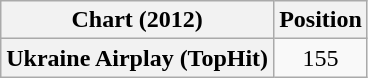<table class="wikitable plainrowheaders" style="text-align:center;">
<tr>
<th scope="col">Chart (2012)</th>
<th scope="col">Position</th>
</tr>
<tr>
<th scope="row">Ukraine Airplay (TopHit)</th>
<td>155</td>
</tr>
</table>
